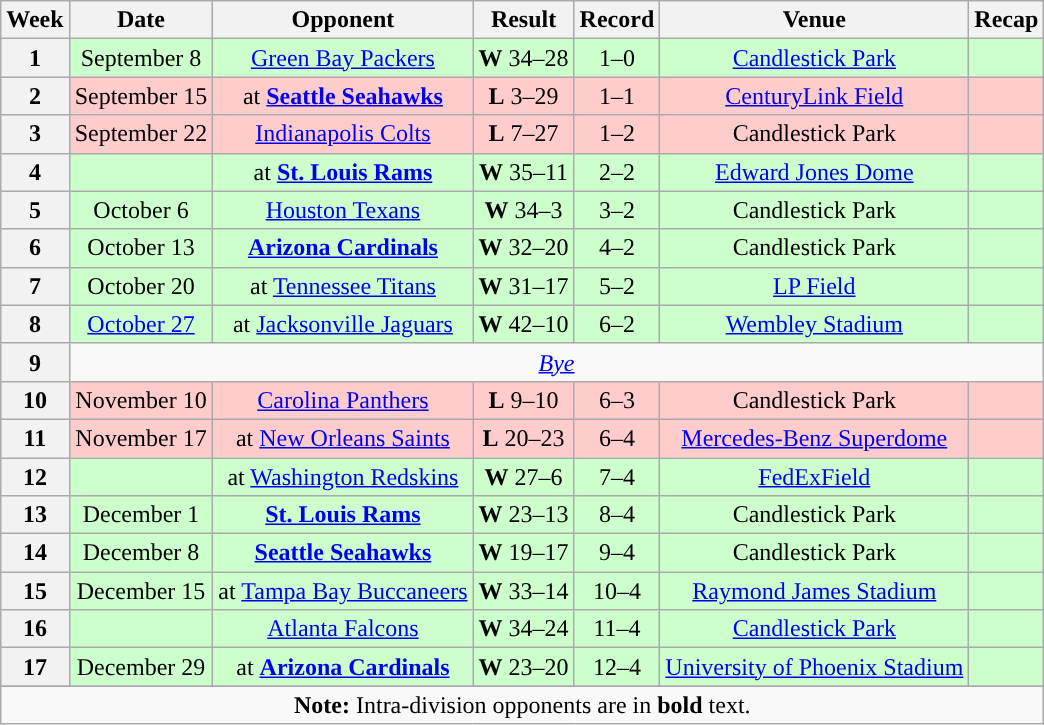<table class="wikitable" style="text-align:center">
<tr>
<th>Week</th>
<th>Date</th>
<th>Opponent</th>
<th>Result</th>
<th>Record</th>
<th>Venue</th>
<th>Recap</th>
</tr>
<tr style="background:#cfc">
<th>1</th>
<td>September 8</td>
<td><a href='#'>Green Bay Packers</a></td>
<td><strong>W</strong> 34–28</td>
<td>1–0</td>
<td><a href='#'>Candlestick Park</a></td>
<td></td>
</tr>
<tr style="background:#fcc">
<th>2</th>
<td>September 15</td>
<td>at <strong><a href='#'>Seattle Seahawks</a></strong></td>
<td><strong>L</strong> 3–29</td>
<td>1–1</td>
<td><a href='#'>CenturyLink Field</a></td>
<td></td>
</tr>
<tr style="background:#fcc">
<th>3</th>
<td>September 22</td>
<td><a href='#'>Indianapolis Colts</a></td>
<td><strong>L</strong> 7–27</td>
<td>1–2</td>
<td>Candlestick Park</td>
<td></td>
</tr>
<tr style="background:#cfc">
<th>4</th>
<td></td>
<td>at <strong><a href='#'>St. Louis Rams</a></strong></td>
<td><strong>W</strong> 35–11</td>
<td>2–2</td>
<td><a href='#'>Edward Jones Dome</a></td>
<td></td>
</tr>
<tr style="background:#cfc">
<th>5</th>
<td>October 6</td>
<td><a href='#'>Houston Texans</a></td>
<td><strong>W</strong> 34–3</td>
<td>3–2</td>
<td>Candlestick Park</td>
<td></td>
</tr>
<tr style="background:#cfc">
<th>6</th>
<td>October 13</td>
<td><strong><a href='#'>Arizona Cardinals</a></strong></td>
<td><strong>W</strong> 32–20</td>
<td>4–2</td>
<td>Candlestick Park</td>
<td></td>
</tr>
<tr style="background:#cfc">
<th>7</th>
<td>October 20</td>
<td>at <a href='#'>Tennessee Titans</a></td>
<td><strong>W</strong> 31–17</td>
<td>5–2</td>
<td><a href='#'>LP Field</a></td>
<td></td>
</tr>
<tr style="background:#cfc">
<th>8</th>
<td><a href='#'>October 27</a></td>
<td>at <a href='#'>Jacksonville Jaguars</a></td>
<td><strong>W</strong> 42–10</td>
<td>6–2</td>
<td><a href='#'>Wembley Stadium</a> </td>
<td></td>
</tr>
<tr>
<th>9</th>
<td colspan="6"><em><a href='#'>Bye</a></em></td>
</tr>
<tr style="background:#fcc">
<th>10</th>
<td>November 10</td>
<td><a href='#'>Carolina Panthers</a></td>
<td><strong>L</strong> 9–10</td>
<td>6–3</td>
<td>Candlestick Park</td>
<td></td>
</tr>
<tr style="background:#fcc">
<th>11</th>
<td>November 17</td>
<td>at <a href='#'>New Orleans Saints</a></td>
<td><strong>L</strong> 20–23</td>
<td>6–4</td>
<td><a href='#'>Mercedes-Benz Superdome</a></td>
<td></td>
</tr>
<tr style="background:#cfc">
<th>12</th>
<td></td>
<td>at <a href='#'>Washington Redskins</a></td>
<td><strong>W</strong> 27–6</td>
<td>7–4</td>
<td><a href='#'>FedExField</a></td>
<td></td>
</tr>
<tr style="background:#cfc">
<th>13</th>
<td>December 1</td>
<td><strong><a href='#'>St. Louis Rams</a></strong></td>
<td><strong>W</strong> 23–13</td>
<td>8–4</td>
<td>Candlestick Park</td>
<td></td>
</tr>
<tr style="background:#cfc">
<th>14</th>
<td>December 8</td>
<td><strong><a href='#'>Seattle Seahawks</a></strong></td>
<td><strong>W</strong> 19–17</td>
<td>9–4</td>
<td>Candlestick Park</td>
<td></td>
</tr>
<tr style="background:#cfc">
<th>15</th>
<td>December 15</td>
<td>at <a href='#'>Tampa Bay Buccaneers</a></td>
<td><strong>W</strong> 33–14</td>
<td>10–4</td>
<td><a href='#'>Raymond James Stadium</a></td>
<td></td>
</tr>
<tr style="background:#cfc">
<th>16</th>
<td></td>
<td><a href='#'>Atlanta Falcons</a></td>
<td><strong>W</strong> 34–24</td>
<td>11–4</td>
<td><a href='#'>Candlestick Park</a></td>
<td></td>
</tr>
<tr style="background:#cfc">
<th>17</th>
<td>December 29</td>
<td>at <strong><a href='#'>Arizona Cardinals</a></strong></td>
<td><strong>W</strong> 23–20</td>
<td>12–4</td>
<td><a href='#'>University of Phoenix Stadium</a></td>
<td></td>
</tr>
<tr>
</tr>
<tr>
<td colspan="8"><strong>Note:</strong> Intra-division opponents are in <strong>bold</strong> text.</td>
</tr>
</table>
